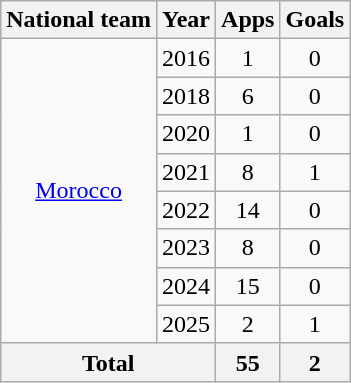<table class="wikitable" style="text-align:center">
<tr>
<th>National team</th>
<th>Year</th>
<th>Apps</th>
<th>Goals</th>
</tr>
<tr>
<td rowspan="8"><a href='#'>Morocco</a></td>
<td>2016</td>
<td>1</td>
<td>0</td>
</tr>
<tr>
<td>2018</td>
<td>6</td>
<td>0</td>
</tr>
<tr>
<td>2020</td>
<td>1</td>
<td>0</td>
</tr>
<tr>
<td>2021</td>
<td>8</td>
<td>1</td>
</tr>
<tr>
<td>2022</td>
<td>14</td>
<td>0</td>
</tr>
<tr>
<td>2023</td>
<td>8</td>
<td>0</td>
</tr>
<tr>
<td>2024</td>
<td>15</td>
<td>0</td>
</tr>
<tr>
<td>2025</td>
<td>2</td>
<td>1</td>
</tr>
<tr>
<th colspan="2">Total</th>
<th>55</th>
<th>2</th>
</tr>
</table>
